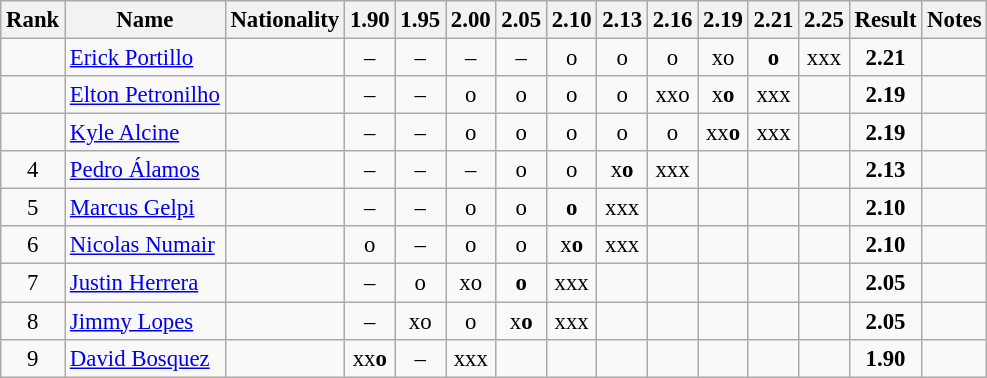<table class="wikitable sortable" style="text-align:center;font-size:95%">
<tr>
<th>Rank</th>
<th>Name</th>
<th>Nationality</th>
<th>1.90</th>
<th>1.95</th>
<th>2.00</th>
<th>2.05</th>
<th>2.10</th>
<th>2.13</th>
<th>2.16</th>
<th>2.19</th>
<th>2.21</th>
<th>2.25</th>
<th>Result</th>
<th>Notes</th>
</tr>
<tr>
<td></td>
<td align=left><a href='#'>Erick Portillo</a></td>
<td align=left></td>
<td>–</td>
<td>–</td>
<td>–</td>
<td>–</td>
<td>o</td>
<td>o</td>
<td>o</td>
<td>xo</td>
<td><strong>o</strong></td>
<td>xxx</td>
<td><strong>2.21</strong></td>
<td></td>
</tr>
<tr>
<td></td>
<td align=left><a href='#'>Elton Petronilho</a></td>
<td align=left></td>
<td>–</td>
<td>–</td>
<td>o</td>
<td>o</td>
<td>o</td>
<td>o</td>
<td>xxo</td>
<td>x<strong>o</strong></td>
<td>xxx</td>
<td></td>
<td><strong>2.19</strong></td>
<td></td>
</tr>
<tr>
<td></td>
<td align=left><a href='#'>Kyle Alcine</a></td>
<td align=left></td>
<td>–</td>
<td>–</td>
<td>o</td>
<td>o</td>
<td>o</td>
<td>o</td>
<td>o</td>
<td>xx<strong>o</strong></td>
<td>xxx</td>
<td></td>
<td><strong>2.19</strong></td>
<td></td>
</tr>
<tr>
<td>4</td>
<td align=left><a href='#'>Pedro Álamos</a></td>
<td align=left></td>
<td>–</td>
<td>–</td>
<td>–</td>
<td>o</td>
<td>o</td>
<td>x<strong>o</strong></td>
<td>xxx</td>
<td></td>
<td></td>
<td></td>
<td><strong>2.13</strong></td>
<td></td>
</tr>
<tr>
<td>5</td>
<td align=left><a href='#'>Marcus Gelpi</a></td>
<td align=left></td>
<td>–</td>
<td>–</td>
<td>o</td>
<td>o</td>
<td><strong>o</strong></td>
<td>xxx</td>
<td></td>
<td></td>
<td></td>
<td></td>
<td><strong>2.10</strong></td>
<td></td>
</tr>
<tr>
<td>6</td>
<td align=left><a href='#'>Nicolas Numair</a></td>
<td align=left></td>
<td>o</td>
<td>–</td>
<td>o</td>
<td>o</td>
<td>x<strong>o</strong></td>
<td>xxx</td>
<td></td>
<td></td>
<td></td>
<td></td>
<td><strong>2.10</strong></td>
<td></td>
</tr>
<tr>
<td>7</td>
<td align=left><a href='#'>Justin Herrera</a></td>
<td align=left></td>
<td>–</td>
<td>o</td>
<td>xo</td>
<td><strong>o</strong></td>
<td>xxx</td>
<td></td>
<td></td>
<td></td>
<td></td>
<td></td>
<td><strong>2.05</strong></td>
<td></td>
</tr>
<tr>
<td>8</td>
<td align=left><a href='#'>Jimmy Lopes</a></td>
<td align=left></td>
<td>–</td>
<td>xo</td>
<td>o</td>
<td>x<strong>o</strong></td>
<td>xxx</td>
<td></td>
<td></td>
<td></td>
<td></td>
<td></td>
<td><strong>2.05</strong></td>
<td></td>
</tr>
<tr>
<td>9</td>
<td align=left><a href='#'>David Bosquez</a></td>
<td align=left></td>
<td>xx<strong>o</strong></td>
<td>–</td>
<td>xxx</td>
<td></td>
<td></td>
<td></td>
<td></td>
<td></td>
<td></td>
<td></td>
<td><strong>1.90</strong></td>
<td></td>
</tr>
</table>
